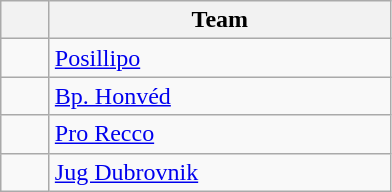<table class="wikitable" style="text-align:center">
<tr>
<th width=25></th>
<th width=220>Team</th>
</tr>
<tr>
<td></td>
<td align=left> <a href='#'>Posillipo</a></td>
</tr>
<tr>
<td></td>
<td align=left> <a href='#'>Bp. Honvéd</a></td>
</tr>
<tr>
<td></td>
<td align=left> <a href='#'>Pro Recco</a></td>
</tr>
<tr>
<td></td>
<td align=left> <a href='#'>Jug Dubrovnik</a></td>
</tr>
</table>
